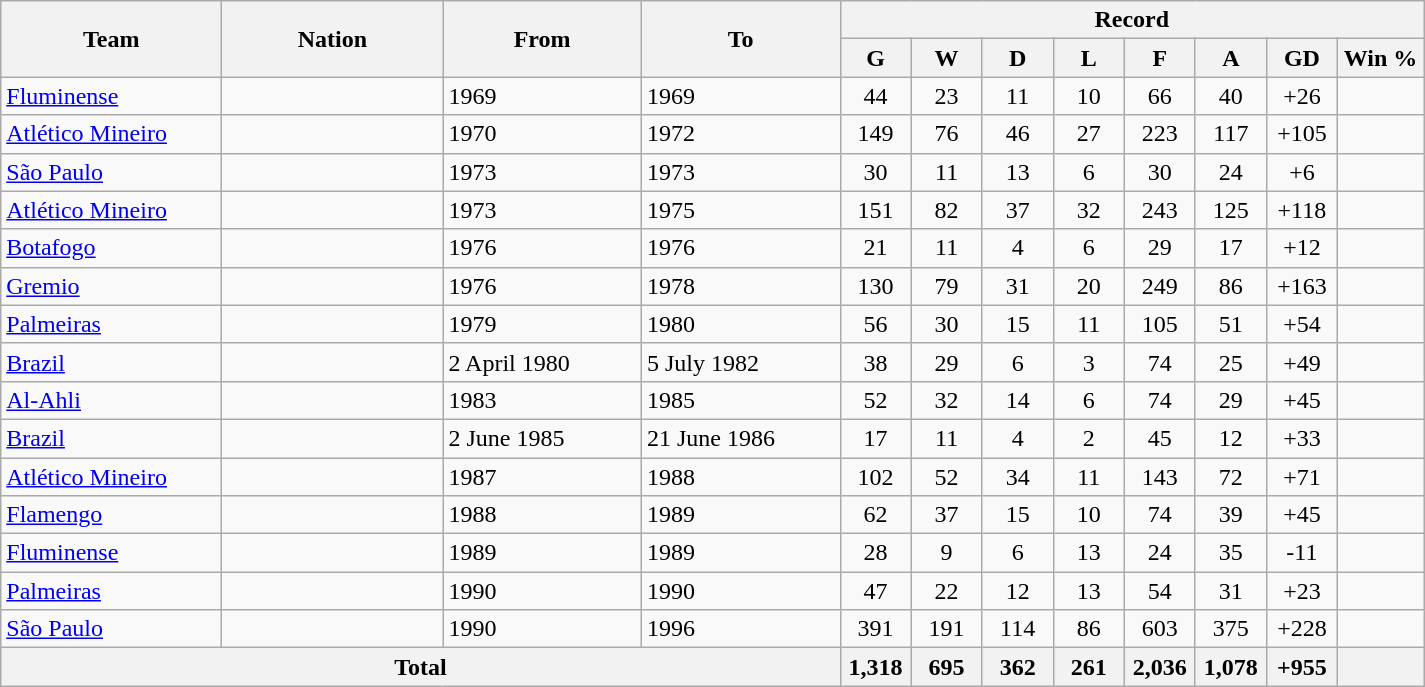<table class="wikitable" style="text-align: center">
<tr>
<th rowspan=2 width=140>Team</th>
<th rowspan=2 width=140>Nation</th>
<th rowspan=2 width=125>From</th>
<th rowspan=2 width=125>To</th>
<th colspan=8>Record</th>
</tr>
<tr>
<th width=40>G</th>
<th width=40>W</th>
<th width=40>D</th>
<th width=40>L</th>
<th width=40>F</th>
<th width=40>A</th>
<th width=40>GD</th>
<th width=50>Win %</th>
</tr>
<tr>
<td align="left"><a href='#'>Fluminense</a></td>
<td align="left"></td>
<td align=left>1969</td>
<td align=left>1969</td>
<td>44</td>
<td>23</td>
<td>11</td>
<td>10</td>
<td>66</td>
<td>40</td>
<td>+26</td>
<td></td>
</tr>
<tr>
<td align="left"><a href='#'>Atlético Mineiro</a></td>
<td align="left"></td>
<td align=left>1970</td>
<td align=left>1972</td>
<td>149</td>
<td>76</td>
<td>46</td>
<td>27</td>
<td>223</td>
<td>117</td>
<td>+105</td>
<td></td>
</tr>
<tr>
<td align="left"><a href='#'>São Paulo</a></td>
<td align="left"></td>
<td align=left>1973</td>
<td align=left>1973</td>
<td>30</td>
<td>11</td>
<td>13</td>
<td>6</td>
<td>30</td>
<td>24</td>
<td>+6</td>
<td></td>
</tr>
<tr>
<td align="left"><a href='#'>Atlético Mineiro</a></td>
<td align="left"></td>
<td align=left>1973</td>
<td align=left>1975</td>
<td>151</td>
<td>82</td>
<td>37</td>
<td>32</td>
<td>243</td>
<td>125</td>
<td>+118</td>
<td></td>
</tr>
<tr>
<td align="left"><a href='#'>Botafogo</a></td>
<td align="left"></td>
<td align=left>1976</td>
<td align=left>1976</td>
<td>21</td>
<td>11</td>
<td>4</td>
<td>6</td>
<td>29</td>
<td>17</td>
<td>+12</td>
<td></td>
</tr>
<tr>
<td align="left"><a href='#'>Gremio</a></td>
<td align="left"></td>
<td align=left>1976</td>
<td align=left>1978</td>
<td>130</td>
<td>79</td>
<td>31</td>
<td>20</td>
<td>249</td>
<td>86</td>
<td>+163</td>
<td></td>
</tr>
<tr>
<td align="left"><a href='#'>Palmeiras</a></td>
<td align="left"></td>
<td align=left>1979</td>
<td align=left>1980</td>
<td>56</td>
<td>30</td>
<td>15</td>
<td>11</td>
<td>105</td>
<td>51</td>
<td>+54</td>
<td></td>
</tr>
<tr>
<td align="left"><a href='#'>Brazil</a></td>
<td align="left"></td>
<td align=left>2 April 1980</td>
<td align=left>5 July 1982</td>
<td>38</td>
<td>29</td>
<td>6</td>
<td>3</td>
<td>74</td>
<td>25</td>
<td>+49</td>
<td></td>
</tr>
<tr>
<td align="left"><a href='#'>Al-Ahli</a></td>
<td align="left"></td>
<td align=left>1983</td>
<td align=left>1985</td>
<td>52</td>
<td>32</td>
<td>14</td>
<td>6</td>
<td>74</td>
<td>29</td>
<td>+45</td>
<td></td>
</tr>
<tr>
<td align="left"><a href='#'>Brazil</a></td>
<td align="left"></td>
<td align=left>2 June 1985</td>
<td align=left>21 June 1986</td>
<td>17</td>
<td>11</td>
<td>4</td>
<td>2</td>
<td>45</td>
<td>12</td>
<td>+33</td>
<td></td>
</tr>
<tr>
<td align="left"><a href='#'>Atlético Mineiro</a></td>
<td align="left"></td>
<td align=left>1987</td>
<td align=left>1988</td>
<td>102</td>
<td>52</td>
<td>34</td>
<td>11</td>
<td>143</td>
<td>72</td>
<td>+71</td>
<td></td>
</tr>
<tr>
<td align="left"><a href='#'>Flamengo</a></td>
<td align="left"></td>
<td align=left>1988</td>
<td align=left>1989</td>
<td>62</td>
<td>37</td>
<td>15</td>
<td>10</td>
<td>74</td>
<td>39</td>
<td>+45</td>
<td></td>
</tr>
<tr>
<td align="left"><a href='#'>Fluminense</a></td>
<td align="left"></td>
<td align=left>1989</td>
<td align=left>1989</td>
<td>28</td>
<td>9</td>
<td>6</td>
<td>13</td>
<td>24</td>
<td>35</td>
<td>-11</td>
<td></td>
</tr>
<tr>
<td align="left"><a href='#'>Palmeiras</a></td>
<td align="left"></td>
<td align=left>1990</td>
<td align=left>1990</td>
<td>47</td>
<td>22</td>
<td>12</td>
<td>13</td>
<td>54</td>
<td>31</td>
<td>+23</td>
<td></td>
</tr>
<tr>
<td align="left"><a href='#'>São Paulo</a></td>
<td align="left"></td>
<td align=left>1990</td>
<td align=left>1996</td>
<td>391</td>
<td>191</td>
<td>114</td>
<td>86</td>
<td>603</td>
<td>375</td>
<td>+228</td>
<td></td>
</tr>
<tr>
<th align="center" colspan="4">Total</th>
<th>1,318</th>
<th>695</th>
<th>362</th>
<th>261</th>
<th>2,036</th>
<th>1,078</th>
<th>+955</th>
<th></th>
</tr>
</table>
